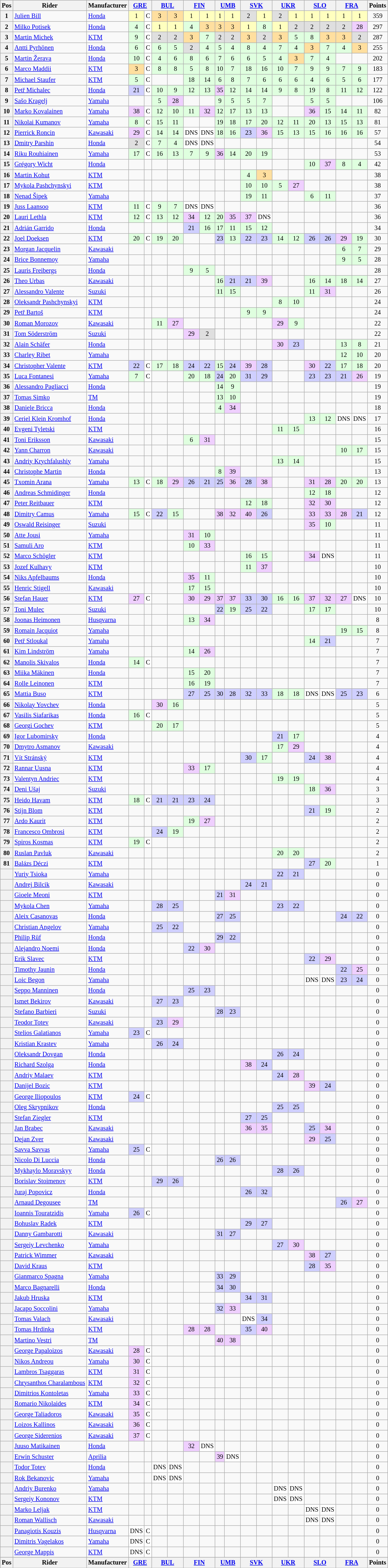<table class="wikitable" style="font-size: 85%; text-align: center">
<tr valign="top">
<th valign="middle">Pos</th>
<th valign="middle">Rider</th>
<th valign="middle">Manufacturer</th>
<th colspan=2><a href='#'>GRE</a><br></th>
<th colspan=2><a href='#'>BUL</a><br></th>
<th colspan=2><a href='#'>FIN</a><br></th>
<th colspan=2><a href='#'>UMB</a><br></th>
<th colspan=2><a href='#'>SVK</a><br></th>
<th colspan=2><a href='#'>UKR</a><br></th>
<th colspan=2><a href='#'>SLO</a><br></th>
<th colspan=2><a href='#'>FRA</a><br></th>
<th valign="middle">Points</th>
</tr>
<tr>
<th>1</th>
<td align=left> <a href='#'>Julien Bill</a></td>
<td align=left><a href='#'>Honda</a></td>
<td style="background:#ffffbf;">1</td>
<td style="background:#ffffff;">C</td>
<td style="background:#ffdf9f;">3</td>
<td style="background:#ffdf9f;">3</td>
<td style="background:#ffffbf;">1</td>
<td style="background:#ffffbf;">1</td>
<td style="background:#ffffbf;">1</td>
<td style="background:#ffffbf;">1</td>
<td style="background:#dfdfdf;">2</td>
<td style="background:#ffffbf;">1</td>
<td style="background:#dfdfdf;">2</td>
<td style="background:#ffffbf;">1</td>
<td style="background:#ffffbf;">1</td>
<td style="background:#ffffbf;">1</td>
<td style="background:#ffffbf;">1</td>
<td style="background:#ffffbf;">1</td>
<td>359</td>
</tr>
<tr>
<th>2</th>
<td align=left> <a href='#'>Milko Potisek</a></td>
<td align=left><a href='#'>Honda</a></td>
<td style="background:#dfffdf;">4</td>
<td style="background:#ffffff;">C</td>
<td style="background:#ffffbf;">1</td>
<td style="background:#ffffbf;">1</td>
<td style="background:#dfffdf;">4</td>
<td style="background:#ffdf9f;">3</td>
<td style="background:#ffdf9f;">3</td>
<td style="background:#ffdf9f;">3</td>
<td style="background:#ffffbf;">1</td>
<td style="background:#dfffdf;">8</td>
<td style="background:#ffffbf;">1</td>
<td style="background:#dfdfdf;">2</td>
<td style="background:#dfdfdf;">2</td>
<td style="background:#dfdfdf;">2</td>
<td style="background:#dfdfdf;">2</td>
<td style="background:#efcfff;">28</td>
<td>297</td>
</tr>
<tr>
<th>3</th>
<td align=left> <a href='#'>Martin Michek</a></td>
<td align=left><a href='#'>KTM</a></td>
<td style="background:#dfffdf;">9</td>
<td style="background:#ffffff;">C</td>
<td style="background:#dfdfdf;">2</td>
<td style="background:#dfdfdf;">2</td>
<td style="background:#ffdf9f;">3</td>
<td style="background:#dfffdf;">7</td>
<td style="background:#dfdfdf;">2</td>
<td style="background:#dfdfdf;">2</td>
<td style="background:#ffdf9f;">3</td>
<td style="background:#dfdfdf;">2</td>
<td style="background:#ffdf9f;">3</td>
<td style="background:#dfffdf;">5</td>
<td style="background:#dfffdf;">8</td>
<td style="background:#ffdf9f;">3</td>
<td style="background:#ffdf9f;">3</td>
<td style="background:#dfdfdf;">2</td>
<td>287</td>
</tr>
<tr>
<th>4</th>
<td align=left> <a href='#'>Antti Pyrhönen</a></td>
<td align=left><a href='#'>Honda</a></td>
<td style="background:#dfffdf;">6</td>
<td style="background:#ffffff;">C</td>
<td style="background:#dfffdf;">6</td>
<td style="background:#dfffdf;">5</td>
<td style="background:#dfdfdf;">2</td>
<td style="background:#dfffdf;">4</td>
<td style="background:#dfffdf;">5</td>
<td style="background:#dfffdf;">4</td>
<td style="background:#dfffdf;">8</td>
<td style="background:#dfffdf;">4</td>
<td style="background:#dfffdf;">7</td>
<td style="background:#dfffdf;">4</td>
<td style="background:#ffdf9f;">3</td>
<td style="background:#dfffdf;">7</td>
<td style="background:#dfffdf;">4</td>
<td style="background:#ffdf9f;">3</td>
<td>255</td>
</tr>
<tr>
<th>5</th>
<td align=left> <a href='#'>Martin Žerava</a></td>
<td align=left><a href='#'>Honda</a></td>
<td style="background:#dfffdf;">10</td>
<td style="background:#ffffff;">C</td>
<td style="background:#dfffdf;">4</td>
<td style="background:#dfffdf;">6</td>
<td style="background:#dfffdf;">8</td>
<td style="background:#dfffdf;">6</td>
<td style="background:#dfffdf;">7</td>
<td style="background:#dfffdf;">6</td>
<td style="background:#dfffdf;">6</td>
<td style="background:#dfffdf;">5</td>
<td style="background:#dfffdf;">4</td>
<td style="background:#ffdf9f;">3</td>
<td style="background:#dfffdf;">7</td>
<td style="background:#dfffdf;">4</td>
<td></td>
<td></td>
<td>202</td>
</tr>
<tr>
<th>6</th>
<td align=left> <a href='#'>Marco Maddii</a></td>
<td align=left><a href='#'>KTM</a></td>
<td style="background:#ffdf9f;">3</td>
<td style="background:#ffffff;">C</td>
<td style="background:#dfffdf;">8</td>
<td style="background:#dfffdf;">8</td>
<td style="background:#dfffdf;">5</td>
<td style="background:#dfffdf;">8</td>
<td style="background:#dfffdf;">10</td>
<td style="background:#dfffdf;">7</td>
<td style="background:#dfffdf;">18</td>
<td style="background:#dfffdf;">16</td>
<td style="background:#dfffdf;">10</td>
<td style="background:#dfffdf;">7</td>
<td style="background:#dfffdf;">9</td>
<td style="background:#dfffdf;">9</td>
<td style="background:#dfffdf;">7</td>
<td style="background:#dfffdf;">9</td>
<td>183</td>
</tr>
<tr>
<th>7</th>
<td align=left> <a href='#'>Michael Staufer</a></td>
<td align=left><a href='#'>KTM</a></td>
<td style="background:#dfffdf;">5</td>
<td style="background:#ffffff;">C</td>
<td></td>
<td></td>
<td style="background:#dfffdf;">18</td>
<td style="background:#dfffdf;">14</td>
<td style="background:#dfffdf;">6</td>
<td style="background:#dfffdf;">8</td>
<td style="background:#dfffdf;">7</td>
<td style="background:#dfffdf;">6</td>
<td style="background:#dfffdf;">6</td>
<td style="background:#dfffdf;">6</td>
<td style="background:#dfffdf;">4</td>
<td style="background:#dfffdf;">6</td>
<td style="background:#dfffdf;">5</td>
<td style="background:#dfffdf;">6</td>
<td>177</td>
</tr>
<tr>
<th>8</th>
<td align=left> <a href='#'>Petř Michalec</a></td>
<td align=left><a href='#'>Honda</a></td>
<td style="background:#cfcfff;">21</td>
<td style="background:#ffffff;">C</td>
<td style="background:#dfffdf;">10</td>
<td style="background:#dfffdf;">9</td>
<td style="background:#dfffdf;">12</td>
<td style="background:#dfffdf;">13</td>
<td style="background:#efcfff;">35</td>
<td style="background:#dfffdf;">12</td>
<td style="background:#dfffdf;">14</td>
<td style="background:#dfffdf;">14</td>
<td style="background:#dfffdf;">9</td>
<td style="background:#dfffdf;">8</td>
<td style="background:#dfffdf;">19</td>
<td style="background:#dfffdf;">8</td>
<td style="background:#dfffdf;">11</td>
<td style="background:#dfffdf;">12</td>
<td>122</td>
</tr>
<tr>
<th>9</th>
<td align=left> <a href='#'>Sašo Kragelj</a></td>
<td align=left><a href='#'>Yamaha</a></td>
<td></td>
<td></td>
<td style="background:#dfffdf;">5</td>
<td style="background:#efcfff;">28</td>
<td></td>
<td></td>
<td style="background:#dfffdf;">9</td>
<td style="background:#dfffdf;">5</td>
<td style="background:#dfffdf;">5</td>
<td style="background:#dfffdf;">7</td>
<td></td>
<td></td>
<td style="background:#dfffdf;">5</td>
<td style="background:#dfffdf;">5</td>
<td></td>
<td></td>
<td>106</td>
</tr>
<tr>
<th>10</th>
<td align=left> <a href='#'>Marko Kovalainen</a></td>
<td align=left><a href='#'>Yamaha</a></td>
<td style="background:#efcfff;">38</td>
<td style="background:#ffffff;">C</td>
<td style="background:#dfffdf;">12</td>
<td style="background:#dfffdf;">10</td>
<td style="background:#dfffdf;">11</td>
<td style="background:#efcfff;">32</td>
<td style="background:#dfffdf;">12</td>
<td style="background:#dfffdf;">17</td>
<td style="background:#dfffdf;">13</td>
<td style="background:#dfffdf;">13</td>
<td></td>
<td></td>
<td style="background:#efcfff;">36</td>
<td style="background:#dfffdf;">15</td>
<td style="background:#dfffdf;">14</td>
<td style="background:#dfffdf;">11</td>
<td>82</td>
</tr>
<tr>
<th>11</th>
<td align=left> <a href='#'>Nikolai Kumanov</a></td>
<td align=left><a href='#'>Yamaha</a></td>
<td style="background:#dfffdf;">8</td>
<td style="background:#ffffff;">C</td>
<td style="background:#dfffdf;">15</td>
<td style="background:#dfffdf;">11</td>
<td></td>
<td></td>
<td style="background:#dfffdf;">19</td>
<td style="background:#dfffdf;">18</td>
<td style="background:#dfffdf;">17</td>
<td style="background:#dfffdf;">20</td>
<td style="background:#dfffdf;">12</td>
<td style="background:#dfffdf;">11</td>
<td style="background:#dfffdf;">20</td>
<td style="background:#dfffdf;">13</td>
<td style="background:#dfffdf;">15</td>
<td style="background:#dfffdf;">13</td>
<td>81</td>
</tr>
<tr>
<th>12</th>
<td align=left> <a href='#'>Pierrick Roncin</a></td>
<td align=left><a href='#'>Kawasaki</a></td>
<td style="background:#efcfff;">29</td>
<td style="background:#ffffff;">C</td>
<td style="background:#dfffdf;">14</td>
<td style="background:#dfffdf;">14</td>
<td style="background:#ffffff;">DNS</td>
<td style="background:#ffffff;">DNS</td>
<td style="background:#dfffdf;">18</td>
<td style="background:#dfffdf;">16</td>
<td style="background:#cfcfff;">23</td>
<td style="background:#efcfff;">36</td>
<td style="background:#dfffdf;">15</td>
<td style="background:#dfffdf;">13</td>
<td style="background:#dfffdf;">15</td>
<td style="background:#dfffdf;">16</td>
<td style="background:#dfffdf;">16</td>
<td style="background:#dfffdf;">16</td>
<td>57</td>
</tr>
<tr>
<th>13</th>
<td align=left> <a href='#'>Dmitry Parshin</a></td>
<td align=left><a href='#'>Honda</a></td>
<td style="background:#dfdfdf;">2</td>
<td style="background:#ffffff;">C</td>
<td style="background:#dfffdf;">7</td>
<td style="background:#dfffdf;">4</td>
<td style="background:#ffffff;">DNS</td>
<td style="background:#ffffff;">DNS</td>
<td></td>
<td></td>
<td></td>
<td></td>
<td></td>
<td></td>
<td></td>
<td></td>
<td></td>
<td></td>
<td>54</td>
</tr>
<tr>
<th>14</th>
<td align=left> <a href='#'>Riku Rouhiainen</a></td>
<td align=left><a href='#'>Yamaha</a></td>
<td style="background:#dfffdf;">17</td>
<td style="background:#ffffff;">C</td>
<td style="background:#dfffdf;">16</td>
<td style="background:#dfffdf;">13</td>
<td style="background:#dfffdf;">7</td>
<td style="background:#dfffdf;">9</td>
<td style="background:#efcfff;">36</td>
<td style="background:#dfffdf;">14</td>
<td style="background:#dfffdf;">20</td>
<td style="background:#dfffdf;">19</td>
<td></td>
<td></td>
<td></td>
<td></td>
<td></td>
<td></td>
<td>53</td>
</tr>
<tr>
<th>15</th>
<td align=left> <a href='#'>Grégory Wicht</a></td>
<td align=left><a href='#'>Honda</a></td>
<td></td>
<td></td>
<td></td>
<td></td>
<td></td>
<td></td>
<td></td>
<td></td>
<td></td>
<td></td>
<td></td>
<td></td>
<td style="background:#dfffdf;">10</td>
<td style="background:#efcfff;">37</td>
<td style="background:#dfffdf;">8</td>
<td style="background:#dfffdf;">4</td>
<td>42</td>
</tr>
<tr>
<th>16</th>
<td align=left> <a href='#'>Martin Kohut</a></td>
<td align=left><a href='#'>KTM</a></td>
<td></td>
<td></td>
<td></td>
<td></td>
<td></td>
<td></td>
<td></td>
<td></td>
<td style="background:#dfffdf;">4</td>
<td style="background:#ffdf9f;">3</td>
<td></td>
<td></td>
<td></td>
<td></td>
<td></td>
<td></td>
<td>38</td>
</tr>
<tr>
<th>17</th>
<td align=left> <a href='#'>Mykola Pashchynskyi</a></td>
<td align=left><a href='#'>KTM</a></td>
<td></td>
<td></td>
<td></td>
<td></td>
<td></td>
<td></td>
<td></td>
<td></td>
<td style="background:#dfffdf;">10</td>
<td style="background:#dfffdf;">10</td>
<td style="background:#dfffdf;">5</td>
<td style="background:#efcfff;">27</td>
<td></td>
<td></td>
<td></td>
<td></td>
<td>38</td>
</tr>
<tr>
<th>18</th>
<td align=left> <a href='#'>Nenad Šipek</a></td>
<td align=left><a href='#'>Yamaha</a></td>
<td></td>
<td></td>
<td></td>
<td></td>
<td></td>
<td></td>
<td></td>
<td></td>
<td style="background:#dfffdf;">19</td>
<td style="background:#dfffdf;">11</td>
<td></td>
<td></td>
<td style="background:#dfffdf;">6</td>
<td style="background:#dfffdf;">11</td>
<td></td>
<td></td>
<td>37</td>
</tr>
<tr>
<th>19</th>
<td align=left> <a href='#'>Juss Laansoo</a></td>
<td align=left><a href='#'>KTM</a></td>
<td style="background:#dfffdf;">11</td>
<td style="background:#ffffff;">C</td>
<td style="background:#dfffdf;">9</td>
<td style="background:#dfffdf;">7</td>
<td style="background:#ffffff;">DNS</td>
<td style="background:#ffffff;">DNS</td>
<td></td>
<td></td>
<td></td>
<td></td>
<td></td>
<td></td>
<td></td>
<td></td>
<td></td>
<td></td>
<td>36</td>
</tr>
<tr>
<th>20</th>
<td align=left> <a href='#'>Lauri Lethla</a></td>
<td align=left><a href='#'>KTM</a></td>
<td style="background:#dfffdf;">12</td>
<td style="background:#ffffff;">C</td>
<td style="background:#dfffdf;">13</td>
<td style="background:#dfffdf;">12</td>
<td style="background:#efcfff;">34</td>
<td style="background:#dfffdf;">12</td>
<td style="background:#dfffdf;">20</td>
<td style="background:#efcfff;">35</td>
<td style="background:#efcfff;">37</td>
<td style="background:#ffffff;">DNS</td>
<td></td>
<td></td>
<td></td>
<td></td>
<td></td>
<td></td>
<td>36</td>
</tr>
<tr>
<th>21</th>
<td align=left> <a href='#'>Adrián Garrido</a></td>
<td align=left><a href='#'>Honda</a></td>
<td></td>
<td></td>
<td></td>
<td></td>
<td style="background:#cfcfff;">21</td>
<td style="background:#dfffdf;">16</td>
<td style="background:#dfffdf;">17</td>
<td style="background:#dfffdf;">11</td>
<td style="background:#dfffdf;">15</td>
<td style="background:#dfffdf;">12</td>
<td></td>
<td></td>
<td></td>
<td></td>
<td></td>
<td></td>
<td>34</td>
</tr>
<tr>
<th>22</th>
<td align=left> <a href='#'>Joel Doeksen</a></td>
<td align=left><a href='#'>KTM</a></td>
<td style="background:#dfffdf;">20</td>
<td style="background:#ffffff;">C</td>
<td style="background:#dfffdf;">19</td>
<td style="background:#dfffdf;">20</td>
<td></td>
<td></td>
<td style="background:#cfcfff;">23</td>
<td style="background:#dfffdf;">13</td>
<td style="background:#cfcfff;">22</td>
<td style="background:#cfcfff;">23</td>
<td style="background:#dfffdf;">14</td>
<td style="background:#dfffdf;">12</td>
<td style="background:#cfcfff;">26</td>
<td style="background:#cfcfff;">26</td>
<td style="background:#efcfff;">29</td>
<td style="background:#dfffdf;">19</td>
<td>30</td>
</tr>
<tr>
<th>23</th>
<td align=left> <a href='#'>Morgan Jacquelin</a></td>
<td align=left><a href='#'>Kawasaki</a></td>
<td></td>
<td></td>
<td></td>
<td></td>
<td></td>
<td></td>
<td></td>
<td></td>
<td></td>
<td></td>
<td></td>
<td></td>
<td></td>
<td></td>
<td style="background:#dfffdf;">6</td>
<td style="background:#dfffdf;">7</td>
<td>29</td>
</tr>
<tr>
<th>24</th>
<td align=left> <a href='#'>Brice Bonnemoy</a></td>
<td align=left><a href='#'>Yamaha</a></td>
<td></td>
<td></td>
<td></td>
<td></td>
<td></td>
<td></td>
<td></td>
<td></td>
<td></td>
<td></td>
<td></td>
<td></td>
<td></td>
<td></td>
<td style="background:#dfffdf;">9</td>
<td style="background:#dfffdf;">5</td>
<td>28</td>
</tr>
<tr>
<th>25</th>
<td align=left> <a href='#'>Lauris Freibergs</a></td>
<td align=left><a href='#'>Honda</a></td>
<td></td>
<td></td>
<td></td>
<td></td>
<td style="background:#dfffdf;">9</td>
<td style="background:#dfffdf;">5</td>
<td></td>
<td></td>
<td></td>
<td></td>
<td></td>
<td></td>
<td></td>
<td></td>
<td></td>
<td></td>
<td>28</td>
</tr>
<tr>
<th>26</th>
<td align=left> <a href='#'>Theo Urbas</a></td>
<td align=left><a href='#'>Kawasaki</a></td>
<td></td>
<td></td>
<td></td>
<td></td>
<td></td>
<td></td>
<td style="background:#dfffdf;">16</td>
<td style="background:#cfcfff;">21</td>
<td style="background:#cfcfff;">21</td>
<td style="background:#efcfff;">39</td>
<td></td>
<td></td>
<td style="background:#dfffdf;">16</td>
<td style="background:#dfffdf;">14</td>
<td style="background:#dfffdf;">18</td>
<td style="background:#dfffdf;">14</td>
<td>27</td>
</tr>
<tr>
<th>27</th>
<td align=left> <a href='#'>Alessandro Valente</a></td>
<td align=left><a href='#'>Suzuki</a></td>
<td></td>
<td></td>
<td></td>
<td></td>
<td></td>
<td></td>
<td style="background:#dfffdf;">11</td>
<td style="background:#dfffdf;">15</td>
<td></td>
<td></td>
<td></td>
<td></td>
<td style="background:#dfffdf;">11</td>
<td style="background:#efcfff;">31</td>
<td></td>
<td></td>
<td>26</td>
</tr>
<tr>
<th>28</th>
<td align=left> <a href='#'>Oleksandr Pashchynskyi</a></td>
<td align=left><a href='#'>KTM</a></td>
<td></td>
<td></td>
<td></td>
<td></td>
<td></td>
<td></td>
<td></td>
<td></td>
<td></td>
<td></td>
<td style="background:#dfffdf;">8</td>
<td style="background:#dfffdf;">10</td>
<td></td>
<td></td>
<td></td>
<td></td>
<td>24</td>
</tr>
<tr>
<th>29</th>
<td align=left> <a href='#'>Petř Bartoš</a></td>
<td align=left><a href='#'>KTM</a></td>
<td></td>
<td></td>
<td></td>
<td></td>
<td></td>
<td></td>
<td></td>
<td></td>
<td style="background:#dfffdf;">9</td>
<td style="background:#dfffdf;">9</td>
<td></td>
<td></td>
<td></td>
<td></td>
<td></td>
<td></td>
<td>24</td>
</tr>
<tr>
<th>30</th>
<td align=left> <a href='#'>Roman Morozov</a></td>
<td align=left><a href='#'>Kawasaki</a></td>
<td></td>
<td></td>
<td style="background:#dfffdf;">11</td>
<td style="background:#efcfff;">27</td>
<td></td>
<td></td>
<td></td>
<td></td>
<td></td>
<td></td>
<td style="background:#efcfff;">29</td>
<td style="background:#dfffdf;">9</td>
<td></td>
<td></td>
<td></td>
<td></td>
<td>22</td>
</tr>
<tr>
<th>31</th>
<td align=left> <a href='#'>Tom Söderström</a></td>
<td align=left><a href='#'>Suzuki</a></td>
<td></td>
<td></td>
<td></td>
<td></td>
<td style="background:#efcfff;">29</td>
<td style="background:#dfdfdf;">2</td>
<td></td>
<td></td>
<td></td>
<td></td>
<td></td>
<td></td>
<td></td>
<td></td>
<td></td>
<td></td>
<td>22</td>
</tr>
<tr>
<th>32</th>
<td align=left> <a href='#'>Alain Schäfer</a></td>
<td align=left><a href='#'>Honda</a></td>
<td></td>
<td></td>
<td></td>
<td></td>
<td></td>
<td></td>
<td></td>
<td></td>
<td></td>
<td></td>
<td style="background:#efcfff;">30</td>
<td style="background:#cfcfff;">23</td>
<td></td>
<td></td>
<td style="background:#dfffdf;">13</td>
<td style="background:#dfffdf;">8</td>
<td>21</td>
</tr>
<tr>
<th>33</th>
<td align=left> <a href='#'>Charley Ribet</a></td>
<td align=left><a href='#'>Yamaha</a></td>
<td></td>
<td></td>
<td></td>
<td></td>
<td></td>
<td></td>
<td></td>
<td></td>
<td></td>
<td></td>
<td></td>
<td></td>
<td></td>
<td></td>
<td style="background:#dfffdf;">12</td>
<td style="background:#dfffdf;">10</td>
<td>20</td>
</tr>
<tr>
<th>34</th>
<td align=left> <a href='#'>Christopher Valente</a></td>
<td align=left><a href='#'>KTM</a></td>
<td style="background:#cfcfff;">22</td>
<td style="background:#ffffff;">C</td>
<td style="background:#dfffdf;">17</td>
<td style="background:#dfffdf;">18</td>
<td style="background:#cfcfff;">24</td>
<td style="background:#cfcfff;">22</td>
<td style="background:#dfffdf;">15</td>
<td style="background:#cfcfff;">24</td>
<td style="background:#efcfff;">39</td>
<td style="background:#cfcfff;">28</td>
<td></td>
<td></td>
<td style="background:#efcfff;">30</td>
<td style="background:#cfcfff;">22</td>
<td style="background:#dfffdf;">17</td>
<td style="background:#dfffdf;">18</td>
<td>20</td>
</tr>
<tr>
<th>35</th>
<td align=left> <a href='#'>Luca Fontanesi</a></td>
<td align=left><a href='#'>Yamaha</a></td>
<td style="background:#dfffdf;">7</td>
<td style="background:#ffffff;">C</td>
<td></td>
<td></td>
<td style="background:#dfffdf;">20</td>
<td style="background:#dfffdf;">18</td>
<td style="background:#cfcfff;">24</td>
<td style="background:#dfffdf;">20</td>
<td style="background:#cfcfff;">31</td>
<td style="background:#cfcfff;">29</td>
<td></td>
<td></td>
<td style="background:#cfcfff;">23</td>
<td style="background:#cfcfff;">23</td>
<td style="background:#cfcfff;">21</td>
<td style="background:#efcfff;">26</td>
<td>19</td>
</tr>
<tr>
<th>36</th>
<td align=left> <a href='#'>Alessandro Pagliacci</a></td>
<td align=left><a href='#'>Honda</a></td>
<td></td>
<td></td>
<td></td>
<td></td>
<td></td>
<td></td>
<td style="background:#dfffdf;">14</td>
<td style="background:#dfffdf;">9</td>
<td></td>
<td></td>
<td></td>
<td></td>
<td></td>
<td></td>
<td></td>
<td></td>
<td>19</td>
</tr>
<tr>
<th>37</th>
<td align=left> <a href='#'>Tomas Simko</a></td>
<td align=left><a href='#'>TM</a></td>
<td></td>
<td></td>
<td></td>
<td></td>
<td></td>
<td></td>
<td style="background:#dfffdf;">13</td>
<td style="background:#dfffdf;">10</td>
<td></td>
<td></td>
<td></td>
<td></td>
<td></td>
<td></td>
<td></td>
<td></td>
<td>19</td>
</tr>
<tr>
<th>38</th>
<td align=left> <a href='#'>Daniele Bricca</a></td>
<td align=left><a href='#'>Honda</a></td>
<td></td>
<td></td>
<td></td>
<td></td>
<td></td>
<td></td>
<td style="background:#dfffdf;">4</td>
<td style="background:#efcfff;">34</td>
<td></td>
<td></td>
<td></td>
<td></td>
<td></td>
<td></td>
<td></td>
<td></td>
<td>18</td>
</tr>
<tr>
<th>39</th>
<td align=left> <a href='#'>Ceriel Klein Kromhof</a></td>
<td align=left><a href='#'>Honda</a></td>
<td></td>
<td></td>
<td></td>
<td></td>
<td></td>
<td></td>
<td></td>
<td></td>
<td></td>
<td></td>
<td></td>
<td></td>
<td style="background:#dfffdf;">13</td>
<td style="background:#dfffdf;">12</td>
<td style="background:#ffffff;">DNS</td>
<td style="background:#ffffff;">DNS</td>
<td>17</td>
</tr>
<tr>
<th>40</th>
<td align=left> <a href='#'>Evgeni Tyletski</a></td>
<td align=left><a href='#'>KTM</a></td>
<td></td>
<td></td>
<td></td>
<td></td>
<td></td>
<td></td>
<td></td>
<td></td>
<td></td>
<td></td>
<td style="background:#dfffdf;">11</td>
<td style="background:#dfffdf;">15</td>
<td></td>
<td></td>
<td></td>
<td></td>
<td>16</td>
</tr>
<tr>
<th>41</th>
<td align=left> <a href='#'>Toni Eriksson</a></td>
<td align=left><a href='#'>Kawasaki</a></td>
<td></td>
<td></td>
<td></td>
<td></td>
<td style="background:#dfffdf;">6</td>
<td style="background:#efcfff;">31</td>
<td></td>
<td></td>
<td></td>
<td></td>
<td></td>
<td></td>
<td></td>
<td></td>
<td></td>
<td></td>
<td>15</td>
</tr>
<tr>
<th>42</th>
<td align=left> <a href='#'>Yann Charron</a></td>
<td align=left><a href='#'>Kawasaki</a></td>
<td></td>
<td></td>
<td></td>
<td></td>
<td></td>
<td></td>
<td></td>
<td></td>
<td></td>
<td></td>
<td></td>
<td></td>
<td></td>
<td></td>
<td style="background:#dfffdf;">10</td>
<td style="background:#dfffdf;">17</td>
<td>15</td>
</tr>
<tr>
<th>43</th>
<td align=left> <a href='#'>Andriy Krychfalushiy</a></td>
<td align=left><a href='#'>Yamaha</a></td>
<td></td>
<td></td>
<td></td>
<td></td>
<td></td>
<td></td>
<td></td>
<td></td>
<td></td>
<td></td>
<td style="background:#dfffdf;">13</td>
<td style="background:#dfffdf;">14</td>
<td></td>
<td></td>
<td></td>
<td></td>
<td>15</td>
</tr>
<tr>
<th>44</th>
<td align=left> <a href='#'>Christophe Martin</a></td>
<td align=left><a href='#'>Honda</a></td>
<td></td>
<td></td>
<td></td>
<td></td>
<td></td>
<td></td>
<td style="background:#dfffdf;">8</td>
<td style="background:#efcfff;">39</td>
<td></td>
<td></td>
<td></td>
<td></td>
<td></td>
<td></td>
<td></td>
<td></td>
<td>13</td>
</tr>
<tr>
<th>45</th>
<td align=left> <a href='#'>Txomin Arana</a></td>
<td align=left><a href='#'>Yamaha</a></td>
<td style="background:#dfffdf;">13</td>
<td style="background:#ffffff;">C</td>
<td style="background:#dfffdf;">18</td>
<td style="background:#efcfff;">29</td>
<td style="background:#cfcfff;">26</td>
<td style="background:#cfcfff;">21</td>
<td style="background:#cfcfff;">25</td>
<td style="background:#efcfff;">36</td>
<td style="background:#cfcfff;">28</td>
<td style="background:#efcfff;">38</td>
<td></td>
<td></td>
<td style="background:#efcfff;">31</td>
<td style="background:#efcfff;">28</td>
<td style="background:#dfffdf;">20</td>
<td style="background:#dfffdf;">20</td>
<td>13</td>
</tr>
<tr>
<th>46</th>
<td align=left> <a href='#'>Andreas Schmidinger</a></td>
<td align=left><a href='#'>Honda</a></td>
<td></td>
<td></td>
<td></td>
<td></td>
<td></td>
<td></td>
<td></td>
<td></td>
<td></td>
<td></td>
<td></td>
<td></td>
<td style="background:#dfffdf;">12</td>
<td style="background:#dfffdf;">18</td>
<td></td>
<td></td>
<td>12</td>
</tr>
<tr>
<th>47</th>
<td align=left> <a href='#'>Peter Reitbauer</a></td>
<td align=left><a href='#'>KTM</a></td>
<td></td>
<td></td>
<td></td>
<td></td>
<td></td>
<td></td>
<td></td>
<td></td>
<td style="background:#dfffdf;">12</td>
<td style="background:#dfffdf;">18</td>
<td></td>
<td></td>
<td style="background:#efcfff;">32</td>
<td style="background:#efcfff;">30</td>
<td></td>
<td></td>
<td>12</td>
</tr>
<tr>
<th>48</th>
<td align=left> <a href='#'>Dimitry Camus</a></td>
<td align=left><a href='#'>Yamaha</a></td>
<td style="background:#dfffdf;">15</td>
<td style="background:#ffffff;">C</td>
<td style="background:#cfcfff;">22</td>
<td style="background:#dfffdf;">15</td>
<td></td>
<td></td>
<td style="background:#efcfff;">38</td>
<td style="background:#efcfff;">32</td>
<td style="background:#efcfff;">40</td>
<td style="background:#cfcfff;">26</td>
<td></td>
<td></td>
<td style="background:#efcfff;">33</td>
<td style="background:#efcfff;">33</td>
<td style="background:#efcfff;">28</td>
<td style="background:#cfcfff;">21</td>
<td>12</td>
</tr>
<tr>
<th>49</th>
<td align=left> <a href='#'>Oswald Reisinger</a></td>
<td align=left><a href='#'>Suzuki</a></td>
<td></td>
<td></td>
<td></td>
<td></td>
<td></td>
<td></td>
<td></td>
<td></td>
<td></td>
<td></td>
<td></td>
<td></td>
<td style="background:#efcfff;">35</td>
<td style="background:#dfffdf;">10</td>
<td></td>
<td></td>
<td>11</td>
</tr>
<tr>
<th>50</th>
<td align=left> <a href='#'>Atte Jousi</a></td>
<td align=left><a href='#'>Yamaha</a></td>
<td></td>
<td></td>
<td></td>
<td></td>
<td style="background:#efcfff;">31</td>
<td style="background:#dfffdf;">10</td>
<td></td>
<td></td>
<td></td>
<td></td>
<td></td>
<td></td>
<td></td>
<td></td>
<td></td>
<td></td>
<td>11</td>
</tr>
<tr>
<th>51</th>
<td align=left> <a href='#'>Samuli Aro</a></td>
<td align=left><a href='#'>KTM</a></td>
<td></td>
<td></td>
<td></td>
<td></td>
<td style="background:#dfffdf;">10</td>
<td style="background:#efcfff;">33</td>
<td></td>
<td></td>
<td></td>
<td></td>
<td></td>
<td></td>
<td></td>
<td></td>
<td></td>
<td></td>
<td>11</td>
</tr>
<tr>
<th>52</th>
<td align=left> <a href='#'>Marco Schögler</a></td>
<td align=left><a href='#'>KTM</a></td>
<td></td>
<td></td>
<td></td>
<td></td>
<td></td>
<td></td>
<td></td>
<td></td>
<td style="background:#dfffdf;">16</td>
<td style="background:#dfffdf;">15</td>
<td></td>
<td></td>
<td style="background:#efcfff;">34</td>
<td style="background:#ffffff;">DNS</td>
<td></td>
<td></td>
<td>11</td>
</tr>
<tr>
<th>53</th>
<td align=left> <a href='#'>Jozef Kulhavy</a></td>
<td align=left><a href='#'>KTM</a></td>
<td></td>
<td></td>
<td></td>
<td></td>
<td></td>
<td></td>
<td></td>
<td></td>
<td style="background:#dfffdf;">11</td>
<td style="background:#efcfff;">37</td>
<td></td>
<td></td>
<td></td>
<td></td>
<td></td>
<td></td>
<td>10</td>
</tr>
<tr>
<th>54</th>
<td align=left> <a href='#'>Niks Apfelbaums</a></td>
<td align=left><a href='#'>Honda</a></td>
<td></td>
<td></td>
<td></td>
<td></td>
<td style="background:#efcfff;">35</td>
<td style="background:#dfffdf;">11</td>
<td></td>
<td></td>
<td></td>
<td></td>
<td></td>
<td></td>
<td></td>
<td></td>
<td></td>
<td></td>
<td>10</td>
</tr>
<tr>
<th>55</th>
<td align=left> <a href='#'>Henric Stigell</a></td>
<td align=left><a href='#'>Kawasaki</a></td>
<td></td>
<td></td>
<td></td>
<td></td>
<td style="background:#dfffdf;">17</td>
<td style="background:#dfffdf;">15</td>
<td></td>
<td></td>
<td></td>
<td></td>
<td></td>
<td></td>
<td></td>
<td></td>
<td></td>
<td></td>
<td>10</td>
</tr>
<tr>
<th>56</th>
<td align=left> <a href='#'>Stefan Hauer</a></td>
<td align=left><a href='#'>KTM</a></td>
<td style="background:#efcfff;">27</td>
<td style="background:#ffffff;">C</td>
<td></td>
<td></td>
<td style="background:#efcfff;">30</td>
<td style="background:#efcfff;">29</td>
<td style="background:#efcfff;">37</td>
<td style="background:#efcfff;">37</td>
<td style="background:#cfcfff;">33</td>
<td style="background:#cfcfff;">30</td>
<td style="background:#dfffdf;">16</td>
<td style="background:#dfffdf;">16</td>
<td style="background:#efcfff;">37</td>
<td style="background:#efcfff;">32</td>
<td style="background:#efcfff;">27</td>
<td style="background:#ffffff;">DNS</td>
<td>10</td>
</tr>
<tr>
<th>57</th>
<td align=left> <a href='#'>Toni Mulec</a></td>
<td align=left><a href='#'>Suzuki</a></td>
<td></td>
<td></td>
<td></td>
<td></td>
<td></td>
<td></td>
<td style="background:#cfcfff;">22</td>
<td style="background:#dfffdf;">19</td>
<td style="background:#cfcfff;">25</td>
<td style="background:#cfcfff;">22</td>
<td></td>
<td></td>
<td style="background:#dfffdf;">17</td>
<td style="background:#dfffdf;">17</td>
<td></td>
<td></td>
<td>10</td>
</tr>
<tr>
<th>58</th>
<td align=left> <a href='#'>Joonas Heimonen</a></td>
<td align=left><a href='#'>Husqvarna</a></td>
<td></td>
<td></td>
<td></td>
<td></td>
<td style="background:#dfffdf;">13</td>
<td style="background:#efcfff;">34</td>
<td></td>
<td></td>
<td></td>
<td></td>
<td></td>
<td></td>
<td></td>
<td></td>
<td></td>
<td></td>
<td>8</td>
</tr>
<tr>
<th>59</th>
<td align=left> <a href='#'>Romain Jacquiot</a></td>
<td align=left><a href='#'>Yamaha</a></td>
<td></td>
<td></td>
<td></td>
<td></td>
<td></td>
<td></td>
<td></td>
<td></td>
<td></td>
<td></td>
<td></td>
<td></td>
<td></td>
<td></td>
<td style="background:#dfffdf;">19</td>
<td style="background:#dfffdf;">15</td>
<td>8</td>
</tr>
<tr>
<th>60</th>
<td align=left> <a href='#'>Petř Stloukal</a></td>
<td align=left><a href='#'>Yamaha</a></td>
<td></td>
<td></td>
<td></td>
<td></td>
<td></td>
<td></td>
<td></td>
<td></td>
<td></td>
<td></td>
<td></td>
<td></td>
<td style="background:#dfffdf;">14</td>
<td style="background:#cfcfff;">21</td>
<td></td>
<td></td>
<td>7</td>
</tr>
<tr>
<th>61</th>
<td align=left> <a href='#'>Kim Lindström</a></td>
<td align=left><a href='#'>Yamaha</a></td>
<td></td>
<td></td>
<td></td>
<td></td>
<td style="background:#dfffdf;">14</td>
<td style="background:#efcfff;">26</td>
<td></td>
<td></td>
<td></td>
<td></td>
<td></td>
<td></td>
<td></td>
<td></td>
<td></td>
<td></td>
<td>7</td>
</tr>
<tr>
<th>62</th>
<td align=left> <a href='#'>Manolis Skivalos</a></td>
<td align=left><a href='#'>Honda</a></td>
<td style="background:#dfffdf;">14</td>
<td style="background:#ffffff;">C</td>
<td></td>
<td></td>
<td></td>
<td></td>
<td></td>
<td></td>
<td></td>
<td></td>
<td></td>
<td></td>
<td></td>
<td></td>
<td></td>
<td></td>
<td>7</td>
</tr>
<tr>
<th>63</th>
<td align=left> <a href='#'>Miika Mäkinen</a></td>
<td align=left><a href='#'>Honda</a></td>
<td></td>
<td></td>
<td></td>
<td></td>
<td style="background:#dfffdf;">15</td>
<td style="background:#dfffdf;">20</td>
<td></td>
<td></td>
<td></td>
<td></td>
<td></td>
<td></td>
<td></td>
<td></td>
<td></td>
<td></td>
<td>7</td>
</tr>
<tr>
<th>64</th>
<td align=left> <a href='#'>Rolle Leinonen</a></td>
<td align=left><a href='#'>KTM</a></td>
<td></td>
<td></td>
<td></td>
<td></td>
<td style="background:#dfffdf;">16</td>
<td style="background:#dfffdf;">19</td>
<td></td>
<td></td>
<td></td>
<td></td>
<td></td>
<td></td>
<td></td>
<td></td>
<td></td>
<td></td>
<td>7</td>
</tr>
<tr>
<th>65</th>
<td align=left> <a href='#'>Mattia Buso</a></td>
<td align=left><a href='#'>KTM</a></td>
<td></td>
<td></td>
<td></td>
<td></td>
<td style="background:#cfcfff;">27</td>
<td style="background:#cfcfff;">25</td>
<td style="background:#cfcfff;">30</td>
<td style="background:#cfcfff;">28</td>
<td style="background:#cfcfff;">32</td>
<td style="background:#cfcfff;">33</td>
<td style="background:#dfffdf;">18</td>
<td style="background:#dfffdf;">18</td>
<td style="background:#ffffff;">DNS</td>
<td style="background:#ffffff;">DNS</td>
<td style="background:#cfcfff;">25</td>
<td style="background:#cfcfff;">23</td>
<td>6</td>
</tr>
<tr>
<th>66</th>
<td align=left> <a href='#'>Nikolay Yovchev</a></td>
<td align=left><a href='#'>Honda</a></td>
<td></td>
<td></td>
<td style="background:#efcfff;">30</td>
<td style="background:#dfffdf;">16</td>
<td></td>
<td></td>
<td></td>
<td></td>
<td></td>
<td></td>
<td></td>
<td></td>
<td></td>
<td></td>
<td></td>
<td></td>
<td>5</td>
</tr>
<tr>
<th>67</th>
<td align=left> <a href='#'>Vasilis Siafarikas</a></td>
<td align=left><a href='#'>Honda</a></td>
<td style="background:#dfffdf;">16</td>
<td style="background:#ffffff;">C</td>
<td></td>
<td></td>
<td></td>
<td></td>
<td></td>
<td></td>
<td></td>
<td></td>
<td></td>
<td></td>
<td></td>
<td></td>
<td></td>
<td></td>
<td>5</td>
</tr>
<tr>
<th>68</th>
<td align=left> <a href='#'>Georgi Gochev</a></td>
<td align=left><a href='#'>KTM</a></td>
<td></td>
<td></td>
<td style="background:#dfffdf;">20</td>
<td style="background:#dfffdf;">17</td>
<td></td>
<td></td>
<td></td>
<td></td>
<td></td>
<td></td>
<td></td>
<td></td>
<td></td>
<td></td>
<td></td>
<td></td>
<td>5</td>
</tr>
<tr>
<th>69</th>
<td align=left> <a href='#'>Igor Lubomirsky</a></td>
<td align=left><a href='#'>Honda</a></td>
<td></td>
<td></td>
<td></td>
<td></td>
<td></td>
<td></td>
<td></td>
<td></td>
<td></td>
<td></td>
<td style="background:#cfcfff;">21</td>
<td style="background:#dfffdf;">17</td>
<td></td>
<td></td>
<td></td>
<td></td>
<td>4</td>
</tr>
<tr>
<th>70</th>
<td align=left> <a href='#'>Dmytro Asmanov</a></td>
<td align=left><a href='#'>Kawasaki</a></td>
<td></td>
<td></td>
<td></td>
<td></td>
<td></td>
<td></td>
<td></td>
<td></td>
<td></td>
<td></td>
<td style="background:#dfffdf;">17</td>
<td style="background:#efcfff;">29</td>
<td></td>
<td></td>
<td></td>
<td></td>
<td>4</td>
</tr>
<tr>
<th>71</th>
<td align=left> <a href='#'>Vít Stránský</a></td>
<td align=left><a href='#'>KTM</a></td>
<td></td>
<td></td>
<td></td>
<td></td>
<td></td>
<td></td>
<td></td>
<td></td>
<td style="background:#cfcfff;">30</td>
<td style="background:#dfffdf;">17</td>
<td></td>
<td></td>
<td style="background:#cfcfff;">24</td>
<td style="background:#efcfff;">38</td>
<td></td>
<td></td>
<td>4</td>
</tr>
<tr>
<th>72</th>
<td align=left> <a href='#'>Rannar Uusna</a></td>
<td align=left><a href='#'>KTM</a></td>
<td></td>
<td></td>
<td></td>
<td></td>
<td style="background:#efcfff;">33</td>
<td style="background:#dfffdf;">17</td>
<td></td>
<td></td>
<td></td>
<td></td>
<td></td>
<td></td>
<td></td>
<td></td>
<td></td>
<td></td>
<td>4</td>
</tr>
<tr>
<th>73</th>
<td align=left> <a href='#'>Valentyn Andriec</a></td>
<td align=left><a href='#'>KTM</a></td>
<td></td>
<td></td>
<td></td>
<td></td>
<td></td>
<td></td>
<td></td>
<td></td>
<td></td>
<td></td>
<td style="background:#dfffdf;">19</td>
<td style="background:#dfffdf;">19</td>
<td></td>
<td></td>
<td></td>
<td></td>
<td>4</td>
</tr>
<tr>
<th>74</th>
<td align=left> <a href='#'>Deni Ušaj</a></td>
<td align=left><a href='#'>Suzuki</a></td>
<td></td>
<td></td>
<td></td>
<td></td>
<td></td>
<td></td>
<td></td>
<td></td>
<td></td>
<td></td>
<td></td>
<td></td>
<td style="background:#dfffdf;">18</td>
<td style="background:#efcfff;">36</td>
<td></td>
<td></td>
<td>3</td>
</tr>
<tr>
<th>75</th>
<td align=left> <a href='#'>Heido Havam</a></td>
<td align=left><a href='#'>KTM</a></td>
<td style="background:#dfffdf;">18</td>
<td style="background:#ffffff;">C</td>
<td style="background:#cfcfff;">21</td>
<td style="background:#cfcfff;">21</td>
<td style="background:#cfcfff;">23</td>
<td style="background:#cfcfff;">24</td>
<td></td>
<td></td>
<td></td>
<td></td>
<td></td>
<td></td>
<td></td>
<td></td>
<td></td>
<td></td>
<td>3</td>
</tr>
<tr>
<th>76</th>
<td align=left> <a href='#'>Stijn Blom</a></td>
<td align=left><a href='#'>KTM</a></td>
<td></td>
<td></td>
<td></td>
<td></td>
<td></td>
<td></td>
<td></td>
<td></td>
<td></td>
<td></td>
<td></td>
<td></td>
<td style="background:#cfcfff;">21</td>
<td style="background:#dfffdf;">19</td>
<td></td>
<td></td>
<td>2</td>
</tr>
<tr>
<th>77</th>
<td align=left> <a href='#'>Ardo Kaurit</a></td>
<td align=left><a href='#'>KTM</a></td>
<td></td>
<td></td>
<td></td>
<td></td>
<td style="background:#dfffdf;">19</td>
<td style="background:#efcfff;">27</td>
<td></td>
<td></td>
<td></td>
<td></td>
<td></td>
<td></td>
<td></td>
<td></td>
<td></td>
<td></td>
<td>2</td>
</tr>
<tr>
<th>78</th>
<td align=left> <a href='#'>Francesco Ombrosi</a></td>
<td align=left><a href='#'>KTM</a></td>
<td></td>
<td></td>
<td style="background:#cfcfff;">24</td>
<td style="background:#dfffdf;">19</td>
<td></td>
<td></td>
<td></td>
<td></td>
<td></td>
<td></td>
<td></td>
<td></td>
<td></td>
<td></td>
<td></td>
<td></td>
<td>2</td>
</tr>
<tr>
<th>79</th>
<td align=left> <a href='#'>Spiros Kosmas</a></td>
<td align=left><a href='#'>KTM</a></td>
<td style="background:#dfffdf;">19</td>
<td style="background:#ffffff;">C</td>
<td></td>
<td></td>
<td></td>
<td></td>
<td></td>
<td></td>
<td></td>
<td></td>
<td></td>
<td></td>
<td></td>
<td></td>
<td></td>
<td></td>
<td>2</td>
</tr>
<tr>
<th>80</th>
<td align=left> <a href='#'>Ruslan Pavluk</a></td>
<td align=left><a href='#'>Kawasaki</a></td>
<td></td>
<td></td>
<td></td>
<td></td>
<td></td>
<td></td>
<td></td>
<td></td>
<td></td>
<td></td>
<td style="background:#dfffdf;">20</td>
<td style="background:#dfffdf;">20</td>
<td></td>
<td></td>
<td></td>
<td></td>
<td>2</td>
</tr>
<tr>
<th>81</th>
<td align=left> <a href='#'>Balázs Déczi</a></td>
<td align=left><a href='#'>KTM</a></td>
<td></td>
<td></td>
<td></td>
<td></td>
<td></td>
<td></td>
<td></td>
<td></td>
<td></td>
<td></td>
<td></td>
<td></td>
<td style="background:#cfcfff;">27</td>
<td style="background:#dfffdf;">20</td>
<td></td>
<td></td>
<td>1</td>
</tr>
<tr>
<th></th>
<td align=left> <a href='#'>Yuriy Tsioka</a></td>
<td align=left><a href='#'>Yamaha</a></td>
<td></td>
<td></td>
<td></td>
<td></td>
<td></td>
<td></td>
<td></td>
<td></td>
<td></td>
<td></td>
<td style="background:#cfcfff;">22</td>
<td style="background:#cfcfff;">21</td>
<td></td>
<td></td>
<td></td>
<td></td>
<td>0</td>
</tr>
<tr>
<th></th>
<td align=left> <a href='#'>Andrej Bilcik</a></td>
<td align=left><a href='#'>Kawasaki</a></td>
<td></td>
<td></td>
<td></td>
<td></td>
<td></td>
<td></td>
<td></td>
<td></td>
<td style="background:#cfcfff;">24</td>
<td style="background:#cfcfff;">21</td>
<td></td>
<td></td>
<td></td>
<td></td>
<td></td>
<td></td>
<td>0</td>
</tr>
<tr>
<th></th>
<td align=left> <a href='#'>Gioele Meoni</a></td>
<td align=left><a href='#'>KTM</a></td>
<td></td>
<td></td>
<td></td>
<td></td>
<td></td>
<td></td>
<td style="background:#cfcfff;">21</td>
<td style="background:#efcfff;">31</td>
<td></td>
<td></td>
<td></td>
<td></td>
<td></td>
<td></td>
<td></td>
<td></td>
<td>0</td>
</tr>
<tr>
<th></th>
<td align=left> <a href='#'>Mykola Chen</a></td>
<td align=left><a href='#'>Yamaha</a></td>
<td></td>
<td></td>
<td style="background:#cfcfff;">28</td>
<td style="background:#cfcfff;">25</td>
<td></td>
<td></td>
<td></td>
<td></td>
<td></td>
<td></td>
<td style="background:#cfcfff;">23</td>
<td style="background:#cfcfff;">22</td>
<td></td>
<td></td>
<td></td>
<td></td>
<td>0</td>
</tr>
<tr>
<th></th>
<td align=left> <a href='#'>Aleix Casanovas</a></td>
<td align=left><a href='#'>Honda</a></td>
<td></td>
<td></td>
<td></td>
<td></td>
<td></td>
<td></td>
<td style="background:#cfcfff;">27</td>
<td style="background:#cfcfff;">25</td>
<td></td>
<td></td>
<td></td>
<td></td>
<td></td>
<td></td>
<td style="background:#cfcfff;">24</td>
<td style="background:#cfcfff;">22</td>
<td>0</td>
</tr>
<tr>
<th></th>
<td align=left> <a href='#'>Christian Angelov</a></td>
<td align=left><a href='#'>Yamaha</a></td>
<td></td>
<td></td>
<td style="background:#cfcfff;">25</td>
<td style="background:#cfcfff;">22</td>
<td></td>
<td></td>
<td></td>
<td></td>
<td></td>
<td></td>
<td></td>
<td></td>
<td></td>
<td></td>
<td></td>
<td></td>
<td>0</td>
</tr>
<tr>
<th></th>
<td align=left> <a href='#'>Philip Rüf</a></td>
<td align=left><a href='#'>Honda</a></td>
<td></td>
<td></td>
<td></td>
<td></td>
<td></td>
<td></td>
<td style="background:#cfcfff;">29</td>
<td style="background:#cfcfff;">22</td>
<td></td>
<td></td>
<td></td>
<td></td>
<td></td>
<td></td>
<td></td>
<td></td>
<td>0</td>
</tr>
<tr>
<th></th>
<td align=left> <a href='#'>Alejandro Noemi</a></td>
<td align=left><a href='#'>Honda</a></td>
<td></td>
<td></td>
<td></td>
<td></td>
<td style="background:#cfcfff;">22</td>
<td style="background:#efcfff;">30</td>
<td></td>
<td></td>
<td></td>
<td></td>
<td></td>
<td></td>
<td></td>
<td></td>
<td></td>
<td></td>
<td>0</td>
</tr>
<tr>
<th></th>
<td align=left> <a href='#'>Erik Slavec</a></td>
<td align=left><a href='#'>KTM</a></td>
<td></td>
<td></td>
<td></td>
<td></td>
<td></td>
<td></td>
<td></td>
<td></td>
<td></td>
<td></td>
<td></td>
<td></td>
<td style="background:#cfcfff;">22</td>
<td style="background:#efcfff;">29</td>
<td></td>
<td></td>
<td>0</td>
</tr>
<tr>
<th></th>
<td align=left> <a href='#'>Timothy Jaunin</a></td>
<td align=left><a href='#'>Honda</a></td>
<td></td>
<td></td>
<td></td>
<td></td>
<td></td>
<td></td>
<td></td>
<td></td>
<td></td>
<td></td>
<td></td>
<td></td>
<td></td>
<td></td>
<td style="background:#cfcfff;">22</td>
<td style="background:#efcfff;">25</td>
<td>0</td>
</tr>
<tr>
<th></th>
<td align=left> <a href='#'>Loic Begon</a></td>
<td align=left><a href='#'>Yamaha</a></td>
<td></td>
<td></td>
<td></td>
<td></td>
<td></td>
<td></td>
<td></td>
<td></td>
<td></td>
<td></td>
<td></td>
<td></td>
<td style="background:#ffffff;">DNS</td>
<td style="background:#ffffff;">DNS</td>
<td style="background:#cfcfff;">23</td>
<td style="background:#cfcfff;">24</td>
<td>0</td>
</tr>
<tr>
<th></th>
<td align=left> <a href='#'>Seppo Manninen</a></td>
<td align=left><a href='#'>Honda</a></td>
<td></td>
<td></td>
<td></td>
<td></td>
<td style="background:#cfcfff;">25</td>
<td style="background:#cfcfff;">23</td>
<td></td>
<td></td>
<td></td>
<td></td>
<td></td>
<td></td>
<td></td>
<td></td>
<td></td>
<td></td>
<td>0</td>
</tr>
<tr>
<th></th>
<td align=left> <a href='#'>Ismet Bekirov</a></td>
<td align=left><a href='#'>Kawasaki</a></td>
<td></td>
<td></td>
<td style="background:#cfcfff;">27</td>
<td style="background:#cfcfff;">23</td>
<td></td>
<td></td>
<td></td>
<td></td>
<td></td>
<td></td>
<td></td>
<td></td>
<td></td>
<td></td>
<td></td>
<td></td>
<td>0</td>
</tr>
<tr>
<th></th>
<td align=left> <a href='#'>Stefano Barbieri</a></td>
<td align=left><a href='#'>Suzuki</a></td>
<td></td>
<td></td>
<td></td>
<td></td>
<td></td>
<td></td>
<td style="background:#cfcfff;">28</td>
<td style="background:#cfcfff;">23</td>
<td></td>
<td></td>
<td></td>
<td></td>
<td></td>
<td></td>
<td></td>
<td></td>
<td>0</td>
</tr>
<tr>
<th></th>
<td align=left> <a href='#'>Teodor Totev</a></td>
<td align=left><a href='#'>Kawasaki</a></td>
<td></td>
<td></td>
<td style="background:#cfcfff;">23</td>
<td style="background:#efcfff;">29</td>
<td></td>
<td></td>
<td></td>
<td></td>
<td></td>
<td></td>
<td></td>
<td></td>
<td></td>
<td></td>
<td></td>
<td></td>
<td>0</td>
</tr>
<tr>
<th></th>
<td align=left> <a href='#'>Stelios Galatianos</a></td>
<td align=left><a href='#'>Yamaha</a></td>
<td style="background:#cfcfff;">23</td>
<td style="background:#ffffff;">C</td>
<td></td>
<td></td>
<td></td>
<td></td>
<td></td>
<td></td>
<td></td>
<td></td>
<td></td>
<td></td>
<td></td>
<td></td>
<td></td>
<td></td>
<td>0</td>
</tr>
<tr>
<th></th>
<td align=left> <a href='#'>Kristian Krastev</a></td>
<td align=left><a href='#'>Yamaha</a></td>
<td></td>
<td></td>
<td style="background:#cfcfff;">26</td>
<td style="background:#cfcfff;">24</td>
<td></td>
<td></td>
<td></td>
<td></td>
<td></td>
<td></td>
<td></td>
<td></td>
<td></td>
<td></td>
<td></td>
<td></td>
<td>0</td>
</tr>
<tr>
<th></th>
<td align=left> <a href='#'>Oleksandr Dovgan</a></td>
<td align=left><a href='#'>Honda</a></td>
<td></td>
<td></td>
<td></td>
<td></td>
<td></td>
<td></td>
<td></td>
<td></td>
<td></td>
<td></td>
<td style="background:#cfcfff;">26</td>
<td style="background:#cfcfff;">24</td>
<td></td>
<td></td>
<td></td>
<td></td>
<td>0</td>
</tr>
<tr>
<th></th>
<td align=left> <a href='#'>Richard Szolga</a></td>
<td align=left><a href='#'>Honda</a></td>
<td></td>
<td></td>
<td></td>
<td></td>
<td></td>
<td></td>
<td></td>
<td></td>
<td style="background:#efcfff;">38</td>
<td style="background:#cfcfff;">24</td>
<td></td>
<td></td>
<td></td>
<td></td>
<td></td>
<td></td>
<td>0</td>
</tr>
<tr>
<th></th>
<td align=left> <a href='#'>Andriy Malaev</a></td>
<td align=left><a href='#'>KTM</a></td>
<td></td>
<td></td>
<td></td>
<td></td>
<td></td>
<td></td>
<td></td>
<td></td>
<td></td>
<td></td>
<td style="background:#cfcfff;">24</td>
<td style="background:#efcfff;">28</td>
<td></td>
<td></td>
<td></td>
<td></td>
<td>0</td>
</tr>
<tr>
<th></th>
<td align=left> <a href='#'>Danijel Bozic</a></td>
<td align=left><a href='#'>KTM</a></td>
<td></td>
<td></td>
<td></td>
<td></td>
<td></td>
<td></td>
<td></td>
<td></td>
<td></td>
<td></td>
<td></td>
<td></td>
<td style="background:#efcfff;">39</td>
<td style="background:#cfcfff;">24</td>
<td></td>
<td></td>
<td>0</td>
</tr>
<tr>
<th></th>
<td align=left> <a href='#'>George Iliopoulos</a></td>
<td align=left><a href='#'>KTM</a></td>
<td style="background:#cfcfff;">24</td>
<td style="background:#ffffff;">C</td>
<td></td>
<td></td>
<td></td>
<td></td>
<td></td>
<td></td>
<td></td>
<td></td>
<td></td>
<td></td>
<td></td>
<td></td>
<td></td>
<td></td>
<td>0</td>
</tr>
<tr>
<th></th>
<td align=left> <a href='#'>Oleg Skrypnikov</a></td>
<td align=left><a href='#'>Honda</a></td>
<td></td>
<td></td>
<td></td>
<td></td>
<td></td>
<td></td>
<td></td>
<td></td>
<td></td>
<td></td>
<td style="background:#cfcfff;">25</td>
<td style="background:#cfcfff;">25</td>
<td></td>
<td></td>
<td></td>
<td></td>
<td>0</td>
</tr>
<tr>
<th></th>
<td align=left> <a href='#'>Stefan Ziegler</a></td>
<td align=left><a href='#'>KTM</a></td>
<td></td>
<td></td>
<td></td>
<td></td>
<td></td>
<td></td>
<td></td>
<td></td>
<td style="background:#cfcfff;">27</td>
<td style="background:#cfcfff;">25</td>
<td></td>
<td></td>
<td></td>
<td></td>
<td></td>
<td></td>
<td>0</td>
</tr>
<tr>
<th></th>
<td align=left> <a href='#'>Jan Brabec</a></td>
<td align=left><a href='#'>Kawasaki</a></td>
<td></td>
<td></td>
<td></td>
<td></td>
<td></td>
<td></td>
<td></td>
<td></td>
<td style="background:#efcfff;">36</td>
<td style="background:#efcfff;">35</td>
<td></td>
<td></td>
<td style="background:#cfcfff;">25</td>
<td style="background:#efcfff;">34</td>
<td></td>
<td></td>
<td>0</td>
</tr>
<tr>
<th></th>
<td align=left> <a href='#'>Dejan Zver</a></td>
<td align=left><a href='#'>Kawasaki</a></td>
<td></td>
<td></td>
<td></td>
<td></td>
<td></td>
<td></td>
<td></td>
<td></td>
<td></td>
<td></td>
<td></td>
<td></td>
<td style="background:#efcfff;">29</td>
<td style="background:#cfcfff;">25</td>
<td></td>
<td></td>
<td>0</td>
</tr>
<tr>
<th></th>
<td align=left> <a href='#'>Savva Savvas</a></td>
<td align=left><a href='#'>Yamaha</a></td>
<td style="background:#cfcfff;">25</td>
<td style="background:#ffffff;">C</td>
<td></td>
<td></td>
<td></td>
<td></td>
<td></td>
<td></td>
<td></td>
<td></td>
<td></td>
<td></td>
<td></td>
<td></td>
<td></td>
<td></td>
<td>0</td>
</tr>
<tr>
<th></th>
<td align=left> <a href='#'>Nicolo Di Luccia</a></td>
<td align=left><a href='#'>Honda</a></td>
<td></td>
<td></td>
<td></td>
<td></td>
<td></td>
<td></td>
<td style="background:#cfcfff;">26</td>
<td style="background:#cfcfff;">26</td>
<td></td>
<td></td>
<td></td>
<td></td>
<td></td>
<td></td>
<td></td>
<td></td>
<td>0</td>
</tr>
<tr>
<th></th>
<td align=left> <a href='#'>Mykhaylo Moravskyy</a></td>
<td align=left><a href='#'>Honda</a></td>
<td></td>
<td></td>
<td></td>
<td></td>
<td></td>
<td></td>
<td></td>
<td></td>
<td></td>
<td></td>
<td style="background:#cfcfff;">28</td>
<td style="background:#cfcfff;">26</td>
<td></td>
<td></td>
<td></td>
<td></td>
<td>0</td>
</tr>
<tr>
<th></th>
<td align=left> <a href='#'>Borislav Stoimenov</a></td>
<td align=left><a href='#'>KTM</a></td>
<td></td>
<td></td>
<td style="background:#cfcfff;">29</td>
<td style="background:#cfcfff;">26</td>
<td></td>
<td></td>
<td></td>
<td></td>
<td></td>
<td></td>
<td></td>
<td></td>
<td></td>
<td></td>
<td></td>
<td></td>
<td>0</td>
</tr>
<tr>
<th></th>
<td align=left> <a href='#'>Juraj Popovicz</a></td>
<td align=left><a href='#'>Honda</a></td>
<td></td>
<td></td>
<td></td>
<td></td>
<td></td>
<td></td>
<td></td>
<td></td>
<td style="background:#cfcfff;">26</td>
<td style="background:#cfcfff;">32</td>
<td></td>
<td></td>
<td></td>
<td></td>
<td></td>
<td></td>
<td>0</td>
</tr>
<tr>
<th></th>
<td align=left> <a href='#'>Arnaud Degousee</a></td>
<td align=left><a href='#'>TM</a></td>
<td></td>
<td></td>
<td></td>
<td></td>
<td></td>
<td></td>
<td></td>
<td></td>
<td></td>
<td></td>
<td></td>
<td></td>
<td></td>
<td></td>
<td style="background:#cfcfff;">26</td>
<td style="background:#efcfff;">27</td>
<td>0</td>
</tr>
<tr>
<th></th>
<td align=left> <a href='#'>Ioannis Touratzidis</a></td>
<td align=left><a href='#'>Yamaha</a></td>
<td style="background:#cfcfff;">26</td>
<td style="background:#ffffff;">C</td>
<td></td>
<td></td>
<td></td>
<td></td>
<td></td>
<td></td>
<td></td>
<td></td>
<td></td>
<td></td>
<td></td>
<td></td>
<td></td>
<td></td>
<td>0</td>
</tr>
<tr>
<th></th>
<td align=left> <a href='#'>Bohuslav Radek</a></td>
<td align=left><a href='#'>KTM</a></td>
<td></td>
<td></td>
<td></td>
<td></td>
<td></td>
<td></td>
<td></td>
<td></td>
<td style="background:#cfcfff;">29</td>
<td style="background:#cfcfff;">27</td>
<td></td>
<td></td>
<td></td>
<td></td>
<td></td>
<td></td>
<td>0</td>
</tr>
<tr>
<th></th>
<td align=left> <a href='#'>Danny Gambarotti</a></td>
<td align=left><a href='#'>Kawasaki</a></td>
<td></td>
<td></td>
<td></td>
<td></td>
<td></td>
<td></td>
<td style="background:#cfcfff;">31</td>
<td style="background:#cfcfff;">27</td>
<td></td>
<td></td>
<td></td>
<td></td>
<td></td>
<td></td>
<td></td>
<td></td>
<td>0</td>
</tr>
<tr>
<th></th>
<td align=left> <a href='#'>Sergeiy Levchenko</a></td>
<td align=left><a href='#'>Yamaha</a></td>
<td></td>
<td></td>
<td></td>
<td></td>
<td></td>
<td></td>
<td></td>
<td></td>
<td></td>
<td></td>
<td style="background:#cfcfff;">27</td>
<td style="background:#efcfff;">30</td>
<td></td>
<td></td>
<td></td>
<td></td>
<td>0</td>
</tr>
<tr>
<th></th>
<td align=left> <a href='#'>Patrick Wimmer</a></td>
<td align=left><a href='#'>Kawasaki</a></td>
<td></td>
<td></td>
<td></td>
<td></td>
<td></td>
<td></td>
<td></td>
<td></td>
<td></td>
<td></td>
<td></td>
<td></td>
<td style="background:#efcfff;">38</td>
<td style="background:#cfcfff;">27</td>
<td></td>
<td></td>
<td>0</td>
</tr>
<tr>
<th></th>
<td align=left> <a href='#'>David Kraus</a></td>
<td align=left><a href='#'>KTM</a></td>
<td></td>
<td></td>
<td></td>
<td></td>
<td></td>
<td></td>
<td></td>
<td></td>
<td></td>
<td></td>
<td></td>
<td></td>
<td style="background:#cfcfff;">28</td>
<td style="background:#efcfff;">35</td>
<td></td>
<td></td>
<td>0</td>
</tr>
<tr>
<th></th>
<td align=left> <a href='#'>Gianmarco Spagna</a></td>
<td align=left><a href='#'>Yamaha</a></td>
<td></td>
<td></td>
<td></td>
<td></td>
<td></td>
<td></td>
<td style="background:#cfcfff;">33</td>
<td style="background:#cfcfff;">29</td>
<td></td>
<td></td>
<td></td>
<td></td>
<td></td>
<td></td>
<td></td>
<td></td>
<td>0</td>
</tr>
<tr>
<th></th>
<td align=left> <a href='#'>Marco Bagnarelli</a></td>
<td align=left><a href='#'>Honda</a></td>
<td></td>
<td></td>
<td></td>
<td></td>
<td></td>
<td></td>
<td style="background:#cfcfff;">34</td>
<td style="background:#cfcfff;">30</td>
<td></td>
<td></td>
<td></td>
<td></td>
<td></td>
<td></td>
<td></td>
<td></td>
<td>0</td>
</tr>
<tr>
<th></th>
<td align=left> <a href='#'>Jakub Hruska</a></td>
<td align=left><a href='#'>KTM</a></td>
<td></td>
<td></td>
<td></td>
<td></td>
<td></td>
<td></td>
<td></td>
<td></td>
<td style="background:#cfcfff;">34</td>
<td style="background:#cfcfff;">31</td>
<td></td>
<td></td>
<td></td>
<td></td>
<td></td>
<td></td>
<td>0</td>
</tr>
<tr>
<th></th>
<td align=left> <a href='#'>Jacapo Soccolini</a></td>
<td align=left><a href='#'>Yamaha</a></td>
<td></td>
<td></td>
<td></td>
<td></td>
<td></td>
<td></td>
<td style="background:#cfcfff;">32</td>
<td style="background:#efcfff;">33</td>
<td></td>
<td></td>
<td></td>
<td></td>
<td></td>
<td></td>
<td></td>
<td></td>
<td>0</td>
</tr>
<tr>
<th></th>
<td align=left> <a href='#'>Tomas Valach</a></td>
<td align=left><a href='#'>Kawasaki</a></td>
<td></td>
<td></td>
<td></td>
<td></td>
<td></td>
<td></td>
<td></td>
<td></td>
<td style="background:#ffffff;">DNS</td>
<td style="background:#cfcfff;">34</td>
<td></td>
<td></td>
<td></td>
<td></td>
<td></td>
<td></td>
<td>0</td>
</tr>
<tr>
<th></th>
<td align=left> <a href='#'>Tomas Hrdinka</a></td>
<td align=left><a href='#'>KTM</a></td>
<td></td>
<td></td>
<td></td>
<td></td>
<td style="background:#efcfff;">28</td>
<td style="background:#efcfff;">28</td>
<td></td>
<td></td>
<td style="background:#cfcfff;">35</td>
<td style="background:#efcfff;">40</td>
<td></td>
<td></td>
<td></td>
<td></td>
<td></td>
<td></td>
<td>0</td>
</tr>
<tr>
<th></th>
<td align=left> <a href='#'>Martino Vestri</a></td>
<td align=left><a href='#'>TM</a></td>
<td></td>
<td></td>
<td></td>
<td></td>
<td></td>
<td></td>
<td style="background:#efcfff;">40</td>
<td style="background:#efcfff;">38</td>
<td></td>
<td></td>
<td></td>
<td></td>
<td></td>
<td></td>
<td></td>
<td></td>
<td>0</td>
</tr>
<tr>
<th></th>
<td align=left> <a href='#'>George Papaloizos</a></td>
<td align=left><a href='#'>Kawasaki</a></td>
<td style="background:#efcfff;">28</td>
<td style="background:#ffffff;">C</td>
<td></td>
<td></td>
<td></td>
<td></td>
<td></td>
<td></td>
<td></td>
<td></td>
<td></td>
<td></td>
<td></td>
<td></td>
<td></td>
<td></td>
<td>0</td>
</tr>
<tr>
<th></th>
<td align=left> <a href='#'>Nikos Andreou</a></td>
<td align=left><a href='#'>Yamaha</a></td>
<td style="background:#efcfff;">30</td>
<td style="background:#ffffff;">C</td>
<td></td>
<td></td>
<td></td>
<td></td>
<td></td>
<td></td>
<td></td>
<td></td>
<td></td>
<td></td>
<td></td>
<td></td>
<td></td>
<td></td>
<td>0</td>
</tr>
<tr>
<th></th>
<td align=left> <a href='#'>Lambros Tsaggaras</a></td>
<td align=left><a href='#'>KTM</a></td>
<td style="background:#efcfff;">31</td>
<td style="background:#ffffff;">C</td>
<td></td>
<td></td>
<td></td>
<td></td>
<td></td>
<td></td>
<td></td>
<td></td>
<td></td>
<td></td>
<td></td>
<td></td>
<td></td>
<td></td>
<td>0</td>
</tr>
<tr>
<th></th>
<td align=left> <a href='#'>Chrysanthos Charalambous</a></td>
<td align=left><a href='#'>KTM</a></td>
<td style="background:#efcfff;">32</td>
<td style="background:#ffffff;">C</td>
<td></td>
<td></td>
<td></td>
<td></td>
<td></td>
<td></td>
<td></td>
<td></td>
<td></td>
<td></td>
<td></td>
<td></td>
<td></td>
<td></td>
<td>0</td>
</tr>
<tr>
<th></th>
<td align=left> <a href='#'>Dimitrios Kontoletas</a></td>
<td align=left><a href='#'>Yamaha</a></td>
<td style="background:#efcfff;">33</td>
<td style="background:#ffffff;">C</td>
<td></td>
<td></td>
<td></td>
<td></td>
<td></td>
<td></td>
<td></td>
<td></td>
<td></td>
<td></td>
<td></td>
<td></td>
<td></td>
<td></td>
<td>0</td>
</tr>
<tr>
<th></th>
<td align=left> <a href='#'>Romario Nikolaides</a></td>
<td align=left><a href='#'>KTM</a></td>
<td style="background:#efcfff;">34</td>
<td style="background:#ffffff;">C</td>
<td></td>
<td></td>
<td></td>
<td></td>
<td></td>
<td></td>
<td></td>
<td></td>
<td></td>
<td></td>
<td></td>
<td></td>
<td></td>
<td></td>
<td>0</td>
</tr>
<tr>
<th></th>
<td align=left> <a href='#'>George Taliadoros</a></td>
<td align=left><a href='#'>Kawasaki</a></td>
<td style="background:#efcfff;">35</td>
<td style="background:#ffffff;">C</td>
<td></td>
<td></td>
<td></td>
<td></td>
<td></td>
<td></td>
<td></td>
<td></td>
<td></td>
<td></td>
<td></td>
<td></td>
<td></td>
<td></td>
<td>0</td>
</tr>
<tr>
<th></th>
<td align=left> <a href='#'>Loizos Kallinos</a></td>
<td align=left><a href='#'>Kawasaki</a></td>
<td style="background:#efcfff;">36</td>
<td style="background:#ffffff;">C</td>
<td></td>
<td></td>
<td></td>
<td></td>
<td></td>
<td></td>
<td></td>
<td></td>
<td></td>
<td></td>
<td></td>
<td></td>
<td></td>
<td></td>
<td>0</td>
</tr>
<tr>
<th></th>
<td align=left> <a href='#'>George Siderenios</a></td>
<td align=left><a href='#'>Kawasaki</a></td>
<td style="background:#efcfff;">37</td>
<td style="background:#ffffff;">C</td>
<td></td>
<td></td>
<td></td>
<td></td>
<td></td>
<td></td>
<td></td>
<td></td>
<td></td>
<td></td>
<td></td>
<td></td>
<td></td>
<td></td>
<td>0</td>
</tr>
<tr>
<th></th>
<td align=left> <a href='#'>Juuso Matikainen</a></td>
<td align=left><a href='#'>Honda</a></td>
<td></td>
<td></td>
<td></td>
<td></td>
<td style="background:#efcfff;">32</td>
<td style="background:#ffffff;">DNS</td>
<td></td>
<td></td>
<td></td>
<td></td>
<td></td>
<td></td>
<td></td>
<td></td>
<td></td>
<td></td>
<td>0</td>
</tr>
<tr>
<th></th>
<td align=left> <a href='#'>Erwin Schuster</a></td>
<td align=left><a href='#'>Aprilia</a></td>
<td></td>
<td></td>
<td></td>
<td></td>
<td></td>
<td></td>
<td style="background:#efcfff;">39</td>
<td style="background:#ffffff;">DNS</td>
<td></td>
<td></td>
<td></td>
<td></td>
<td></td>
<td></td>
<td></td>
<td></td>
<td>0</td>
</tr>
<tr>
<th></th>
<td align=left> <a href='#'>Todor Totev</a></td>
<td align=left><a href='#'>Honda</a></td>
<td></td>
<td></td>
<td style="background:#ffffff;">DNS</td>
<td style="background:#ffffff;">DNS</td>
<td></td>
<td></td>
<td></td>
<td></td>
<td></td>
<td></td>
<td></td>
<td></td>
<td></td>
<td></td>
<td></td>
<td></td>
<td>0</td>
</tr>
<tr>
<th></th>
<td align=left> <a href='#'>Rok Bekanovic</a></td>
<td align=left><a href='#'>Yamaha</a></td>
<td></td>
<td></td>
<td style="background:#ffffff;">DNS</td>
<td style="background:#ffffff;">DNS</td>
<td></td>
<td></td>
<td></td>
<td></td>
<td></td>
<td></td>
<td></td>
<td></td>
<td></td>
<td></td>
<td></td>
<td></td>
<td>0</td>
</tr>
<tr>
<th></th>
<td align=left> <a href='#'>Andriy Burenko</a></td>
<td align=left><a href='#'>Yamaha</a></td>
<td></td>
<td></td>
<td></td>
<td></td>
<td></td>
<td></td>
<td></td>
<td></td>
<td></td>
<td></td>
<td style="background:#ffffff;">DNS</td>
<td style="background:#ffffff;">DNS</td>
<td></td>
<td></td>
<td></td>
<td></td>
<td>0</td>
</tr>
<tr>
<th></th>
<td align=left> <a href='#'>Sergeiy Kononov</a></td>
<td align=left><a href='#'>KTM</a></td>
<td></td>
<td></td>
<td></td>
<td></td>
<td></td>
<td></td>
<td></td>
<td></td>
<td></td>
<td></td>
<td style="background:#ffffff;">DNS</td>
<td style="background:#ffffff;">DNS</td>
<td></td>
<td></td>
<td></td>
<td></td>
<td>0</td>
</tr>
<tr>
<th></th>
<td align=left> <a href='#'>Marko Leljak</a></td>
<td align=left><a href='#'>KTM</a></td>
<td></td>
<td></td>
<td></td>
<td></td>
<td></td>
<td></td>
<td></td>
<td></td>
<td></td>
<td></td>
<td></td>
<td></td>
<td style="background:#ffffff;">DNS</td>
<td style="background:#ffffff;">DNS</td>
<td></td>
<td></td>
<td>0</td>
</tr>
<tr>
<th></th>
<td align=left> <a href='#'>Roman Wallisch</a></td>
<td align=left><a href='#'>Kawasaki</a></td>
<td></td>
<td></td>
<td></td>
<td></td>
<td></td>
<td></td>
<td></td>
<td></td>
<td></td>
<td></td>
<td></td>
<td></td>
<td style="background:#ffffff;">DNS</td>
<td style="background:#ffffff;">DNS</td>
<td></td>
<td></td>
<td>0</td>
</tr>
<tr>
<th></th>
<td align=left> <a href='#'>Panagiotis Kouzis</a></td>
<td align=left><a href='#'>Husqvarna</a></td>
<td style="background:#ffffff;">DNS</td>
<td style="background:#ffffff;">C</td>
<td></td>
<td></td>
<td></td>
<td></td>
<td></td>
<td></td>
<td></td>
<td></td>
<td></td>
<td></td>
<td></td>
<td></td>
<td></td>
<td></td>
<td>0</td>
</tr>
<tr>
<th></th>
<td align=left> <a href='#'>Dimitris Vagelakos</a></td>
<td align=left><a href='#'>Yamaha</a></td>
<td style="background:#ffffff;">DNS</td>
<td style="background:#ffffff;">C</td>
<td></td>
<td></td>
<td></td>
<td></td>
<td></td>
<td></td>
<td></td>
<td></td>
<td></td>
<td></td>
<td></td>
<td></td>
<td></td>
<td></td>
<td>0</td>
</tr>
<tr>
<th></th>
<td align=left> <a href='#'>George Mappis</a></td>
<td align=left><a href='#'>KTM</a></td>
<td style="background:#ffffff;">DNS</td>
<td style="background:#ffffff;">C</td>
<td></td>
<td></td>
<td></td>
<td></td>
<td></td>
<td></td>
<td></td>
<td></td>
<td></td>
<td></td>
<td></td>
<td></td>
<td></td>
<td></td>
<td>0</td>
</tr>
<tr>
</tr>
<tr valign="top">
<th valign="middle">Pos</th>
<th valign="middle">Rider</th>
<th valign="middle">Manufacturer</th>
<th colspan=2><a href='#'>GRE</a><br></th>
<th colspan=2><a href='#'>BUL</a><br></th>
<th colspan=2><a href='#'>FIN</a><br></th>
<th colspan=2><a href='#'>UMB</a><br></th>
<th colspan=2><a href='#'>SVK</a><br></th>
<th colspan=2><a href='#'>UKR</a><br></th>
<th colspan=2><a href='#'>SLO</a><br></th>
<th colspan=2><a href='#'>FRA</a><br></th>
<th valign="middle">Points</th>
</tr>
<tr>
</tr>
</table>
